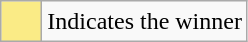<table class="wikitable">
<tr>
<td style="background:#FAEB86; height:20px; width:20px"></td>
<td>Indicates the winner</td>
</tr>
</table>
